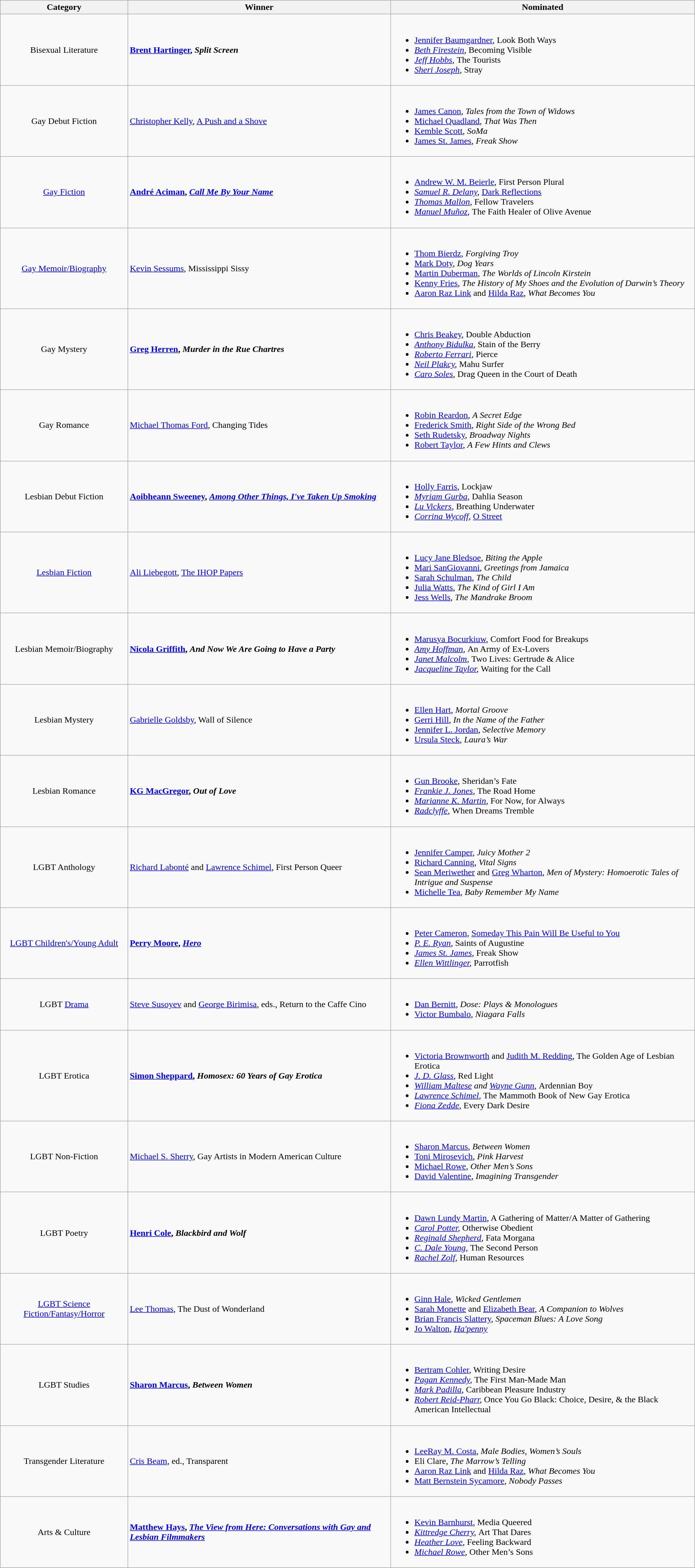<table class="wikitable" width="100%">
<tr>
<th>Category</th>
<th>Winner</th>
<th>Nominated</th>
</tr>
<tr>
<td align="center">Bisexual Literature</td>
<td><strong><a href='#'>Brent Hartinger</a>, <em>Split Screen<strong><em></td>
<td><br><ul><li><a href='#'>Jennifer Baumgardner</a>, </em>Look Both Ways<em></li><li><a href='#'>Beth Firestein</a>, </em>Becoming Visible<em></li><li><a href='#'>Jeff Hobbs</a>, </em>The Tourists<em></li><li><a href='#'>Sheri Joseph</a>, </em>Stray<em></li></ul></td>
</tr>
<tr>
<td align="center">Gay Debut Fiction</td>
<td></strong><a href='#'>Christopher Kelly</a>, </em><a href='#'>A Push and a Shove</a></em></strong></td>
<td><br><ul><li><a href='#'>James Canon</a>, <em>Tales from the Town of Widows</em></li><li><a href='#'>Michael Quadland</a>, <em>That Was Then</em></li><li><a href='#'>Kemble Scott</a>, <em>SoMa</em></li><li><a href='#'>James St. James</a>, <em>Freak Show</em></li></ul></td>
</tr>
<tr>
<td align="center"><a href='#'>Gay Fiction</a></td>
<td><strong><a href='#'>André Aciman</a>, <em><a href='#'>Call Me By Your Name</a><strong><em></td>
<td><br><ul><li><a href='#'>Andrew W. M. Beierle</a>, </em>First Person Plural<em></li><li><a href='#'>Samuel R. Delany</a>, </em><a href='#'>Dark Reflections</a><em></li><li><a href='#'>Thomas Mallon</a>, </em>Fellow Travelers<em></li><li><a href='#'>Manuel Muñoz</a>, </em>The Faith Healer of Olive Avenue<em></li></ul></td>
</tr>
<tr>
<td align="center"><a href='#'>Gay Memoir/Biography</a></td>
<td></strong><a href='#'>Kevin Sessums</a>, </em>Mississippi Sissy</em></strong></td>
<td><br><ul><li><a href='#'>Thom Bierdz</a>, <em>Forgiving Troy</em></li><li><a href='#'>Mark Doty</a>, <em>Dog Years</em></li><li><a href='#'>Martin Duberman</a>, <em>The Worlds of Lincoln Kirstein</em></li><li><a href='#'>Kenny Fries</a>, <em>The History of My Shoes and the Evolution of Darwin’s Theory</em></li><li><a href='#'>Aaron Raz Link</a> and <a href='#'>Hilda Raz</a>, <em>What Becomes You</em></li></ul></td>
</tr>
<tr>
<td align="center">Gay Mystery</td>
<td><strong><a href='#'>Greg Herren</a>, <em>Murder in the Rue Chartres<strong><em></td>
<td><br><ul><li><a href='#'>Chris Beakey</a>, </em>Double Abduction<em></li><li><a href='#'>Anthony Bidulka</a>, </em>Stain of the Berry<em></li><li><a href='#'>Roberto Ferrari</a>, </em>Pierce<em></li><li><a href='#'>Neil Plakcy</a>, </em>Mahu Surfer<em></li><li><a href='#'>Caro Soles</a>, </em>Drag Queen in the Court of Death<em></li></ul></td>
</tr>
<tr>
<td align="center">Gay Romance</td>
<td></strong><a href='#'>Michael Thomas Ford</a>, </em>Changing Tides</em></strong></td>
<td><br><ul><li><a href='#'>Robin Reardon</a>, <em>A Secret Edge</em></li><li><a href='#'>Frederick Smith</a>, <em>Right Side of the Wrong Bed</em></li><li><a href='#'>Seth Rudetsky</a>, <em>Broadway Nights</em></li><li><a href='#'>Robert Taylor</a>, <em>A Few Hints and Clews</em></li></ul></td>
</tr>
<tr>
<td align="center">Lesbian Debut Fiction</td>
<td><strong><a href='#'>Aoibheann Sweeney</a>, <em><a href='#'>Among Other Things, I've Taken Up Smoking</a><strong><em></td>
<td><br><ul><li><a href='#'>Holly Farris</a>, </em>Lockjaw<em></li><li><a href='#'>Myriam Gurba</a>, </em>Dahlia Season<em></li><li><a href='#'>Lu Vickers</a>, </em>Breathing Underwater<em></li><li><a href='#'>Corrina Wycoff</a>, </em><a href='#'>O Street</a><em></li></ul></td>
</tr>
<tr>
<td align="center"><a href='#'>Lesbian Fiction</a></td>
<td></strong><a href='#'>Ali Liebegott</a>, </em><a href='#'>The IHOP Papers</a></em></strong></td>
<td><br><ul><li><a href='#'>Lucy Jane Bledsoe</a>, <em>Biting the Apple</em></li><li><a href='#'>Mari SanGiovanni</a>, <em>Greetings from Jamaica</em></li><li><a href='#'>Sarah Schulman</a>, <em>The Child</em></li><li><a href='#'>Julia Watts</a>, <em>The Kind of Girl I Am</em></li><li><a href='#'>Jess Wells</a>, <em>The Mandrake Broom</em></li></ul></td>
</tr>
<tr>
<td align="center">Lesbian Memoir/Biography</td>
<td><strong><a href='#'>Nicola Griffith</a>, <em>And Now We Are Going to Have a Party<strong><em></td>
<td><br><ul><li><a href='#'>Marusya Bocurkiuw</a>, </em>Comfort Food for Breakups<em></li><li><a href='#'>Amy Hoffman</a>, </em>An Army of Ex-Lovers<em></li><li><a href='#'>Janet Malcolm</a>, </em>Two Lives: Gertrude & Alice<em></li><li><a href='#'>Jacqueline Taylor</a>, </em>Waiting for the Call<em></li></ul></td>
</tr>
<tr>
<td align="center">Lesbian Mystery</td>
<td></strong><a href='#'>Gabrielle Goldsby</a>, </em>Wall of Silence</em></strong></td>
<td><br><ul><li><a href='#'>Ellen Hart</a>, <em>Mortal Groove</em></li><li><a href='#'>Gerri Hill</a>, <em>In the Name of the Father</em></li><li><a href='#'>Jennifer L. Jordan</a>, <em>Selective Memory</em></li><li><a href='#'>Ursula Steck</a>, <em>Laura’s War</em></li></ul></td>
</tr>
<tr>
<td align="center">Lesbian Romance</td>
<td><strong><a href='#'>KG MacGregor</a>, <em>Out of Love<strong><em></td>
<td><br><ul><li><a href='#'>Gun Brooke</a>, </em>Sheridan’s Fate<em></li><li><a href='#'>Frankie J. Jones</a>, </em>The Road Home<em></li><li><a href='#'>Marianne K. Martin</a>, </em>For Now, for Always<em></li><li><a href='#'>Radclyffe</a>, </em>When Dreams Tremble<em></li></ul></td>
</tr>
<tr>
<td align="center">LGBT Anthology</td>
<td></strong><a href='#'>Richard Labonté</a> and <a href='#'>Lawrence Schimel</a>, </em>First Person Queer</em></strong></td>
<td><br><ul><li><a href='#'>Jennifer Camper</a>, <em>Juicy Mother 2</em></li><li><a href='#'>Richard Canning</a>, <em>Vital Signs</em></li><li><a href='#'>Sean Meriwether</a> and <a href='#'>Greg Wharton</a>, <em>Men of Mystery: Homoerotic Tales of Intrigue and Suspense</em></li><li><a href='#'>Michelle Tea</a>, <em>Baby Remember My Name</em></li></ul></td>
</tr>
<tr>
<td align="center"><a href='#'>LGBT Children's/Young Adult</a></td>
<td><strong><a href='#'>Perry Moore</a>, <em><a href='#'>Hero</a><strong><em></td>
<td><br><ul><li><a href='#'>Peter Cameron</a>, </em><a href='#'>Someday This Pain Will Be Useful to You</a><em></li><li><a href='#'>P. E. Ryan</a>, </em>Saints of Augustine<em></li><li><a href='#'>James St. James</a>, </em>Freak Show<em></li><li><a href='#'>Ellen Wittlinger</a>, </em>Parrotfish<em></li></ul></td>
</tr>
<tr>
<td align="center">LGBT <a href='#'>Drama</a></td>
<td></strong><a href='#'>Steve Susoyev</a> and <a href='#'>George Birimisa</a>, eds., </em>Return to the Caffe Cino</em></strong></td>
<td><br><ul><li><a href='#'>Dan Bernitt</a>, <em>Dose: Plays & Monologues</em></li><li><a href='#'>Victor Bumbalo</a>, <em>Niagara Falls</em></li></ul></td>
</tr>
<tr>
<td align="center">LGBT Erotica</td>
<td><strong><a href='#'>Simon Sheppard</a>, <em>Homosex: 60 Years of Gay Erotica<strong><em></td>
<td><br><ul><li><a href='#'>Victoria Brownworth</a> and <a href='#'>Judith M. Redding</a>, </em>The Golden Age of Lesbian Erotica<em></li><li><a href='#'>J. D. Glass</a>, </em>Red Light<em></li><li><a href='#'>William Maltese</a> and <a href='#'>Wayne Gunn</a>, </em>Ardennian Boy<em></li><li><a href='#'>Lawrence Schimel</a>, </em>The Mammoth Book of New Gay Erotica<em></li><li><a href='#'>Fiona Zedde</a>, </em>Every Dark Desire<em></li></ul></td>
</tr>
<tr>
<td align="center">LGBT Non-Fiction</td>
<td></strong><a href='#'>Michael S. Sherry</a>, </em>Gay Artists in Modern American Culture</em></strong></td>
<td><br><ul><li><a href='#'>Sharon Marcus</a>, <em>Between Women</em></li><li><a href='#'>Toni Mirosevich</a>, <em>Pink Harvest</em></li><li><a href='#'>Michael Rowe</a>, <em>Other Men’s Sons</em></li><li><a href='#'>David Valentine</a>, <em>Imagining Transgender</em></li></ul></td>
</tr>
<tr>
<td align="center">LGBT Poetry</td>
<td><strong><a href='#'>Henri Cole</a>, <em>Blackbird and Wolf<strong><em></td>
<td><br><ul><li><a href='#'>Dawn Lundy Martin</a>, </em>A Gathering of Matter/A Matter of Gathering<em></li><li><a href='#'>Carol Potter</a>, </em>Otherwise Obedient<em></li><li><a href='#'>Reginald Shepherd</a>, </em>Fata Morgana<em></li><li><a href='#'>C. Dale Young</a>, </em>The Second Person<em></li><li><a href='#'>Rachel Zolf</a>, </em>Human Resources<em></li></ul></td>
</tr>
<tr>
<td align="center"><a href='#'>LGBT Science Fiction/Fantasy/Horror</a></td>
<td></strong><a href='#'>Lee Thomas</a>, </em>The Dust of Wonderland</em></strong></td>
<td><br><ul><li><a href='#'>Ginn Hale</a>, <em>Wicked Gentlemen</em></li><li><a href='#'>Sarah Monette</a> and <a href='#'>Elizabeth Bear</a>, <em>A Companion to Wolves</em></li><li><a href='#'>Brian Francis Slattery</a>, <em>Spaceman Blues: A Love Song</em></li><li><a href='#'>Jo Walton</a>, <em><a href='#'>Ha'penny</a></em></li></ul></td>
</tr>
<tr>
<td align="center">LGBT Studies</td>
<td><strong><a href='#'>Sharon Marcus</a>, <em>Between Women<strong><em></td>
<td><br><ul><li><a href='#'>Bertram Cohler</a>, </em>Writing Desire<em></li><li><a href='#'>Pagan Kennedy</a>, </em>The First Man-Made Man<em></li><li><a href='#'>Mark Padilla</a>, </em>Caribbean Pleasure Industry<em></li><li><a href='#'>Robert Reid-Pharr</a>, </em>Once You Go Black: Choice, Desire, & the Black American Intellectual<em></li></ul></td>
</tr>
<tr>
<td align="center">Transgender Literature</td>
<td></strong><a href='#'>Cris Beam</a>, ed., </em>Transparent</em></strong></td>
<td><br><ul><li><a href='#'>LeeRay M. Costa</a>, <em>Male Bodies, Women’s Souls</em></li><li>Eli Clare, <em>The Marrow’s Telling</em></li><li><a href='#'>Aaron Raz Link</a> and <a href='#'>Hilda Raz</a>, <em>What Becomes You</em></li><li><a href='#'>Matt Bernstein Sycamore</a>, <em>Nobody Passes</em></li></ul></td>
</tr>
<tr>
<td align="center">Arts & Culture</td>
<td><strong><a href='#'>Matthew Hays</a>, <em><a href='#'>The View from Here: Conversations with Gay and Lesbian Filmmakers</a><strong><em></td>
<td><br><ul><li><a href='#'>Kevin Barnhurst</a>, </em>Media Queered<em></li><li><a href='#'>Kittredge Cherry</a>, </em>Art That Dares<em></li><li><a href='#'>Heather Love</a>, </em>Feeling Backward<em></li><li><a href='#'>Michael Rowe</a>, </em>Other Men’s Sons<em></li></ul></td>
</tr>
</table>
